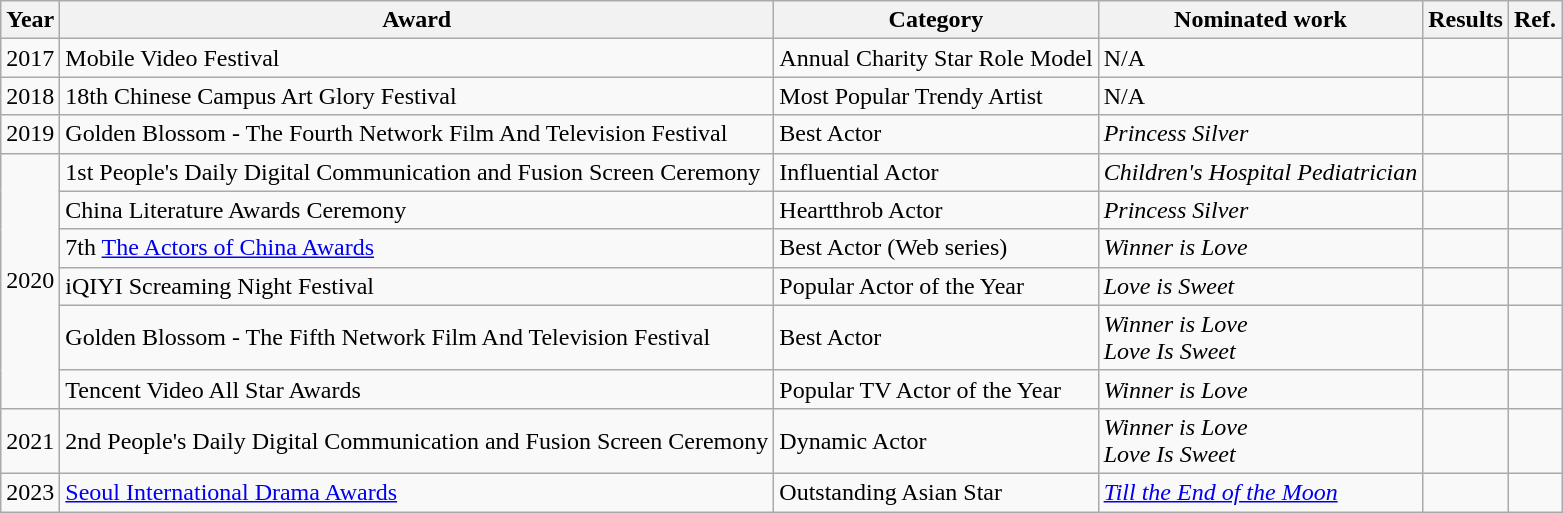<table class="wikitable">
<tr>
<th>Year</th>
<th>Award</th>
<th>Category</th>
<th>Nominated work</th>
<th>Results</th>
<th>Ref.</th>
</tr>
<tr>
<td>2017</td>
<td>Mobile Video Festival</td>
<td>Annual Charity Star Role Model</td>
<td>N/A</td>
<td></td>
<td></td>
</tr>
<tr>
<td>2018</td>
<td>18th Chinese Campus Art Glory Festival</td>
<td>Most Popular Trendy Artist</td>
<td>N/A</td>
<td></td>
<td></td>
</tr>
<tr>
<td>2019</td>
<td>Golden Blossom - The Fourth Network Film And Television Festival</td>
<td>Best Actor</td>
<td><em>Princess Silver</em></td>
<td></td>
<td></td>
</tr>
<tr>
<td rowspan=6>2020</td>
<td>1st People's Daily Digital Communication and Fusion Screen Ceremony</td>
<td>Influential Actor</td>
<td><em>Children's Hospital Pediatrician</em></td>
<td></td>
<td></td>
</tr>
<tr>
<td>China Literature Awards Ceremony</td>
<td>Heartthrob Actor</td>
<td><em>Princess Silver</em></td>
<td></td>
<td></td>
</tr>
<tr>
<td>7th <a href='#'>The Actors of China Awards</a></td>
<td>Best Actor (Web series)</td>
<td><em>Winner is Love</em></td>
<td></td>
<td></td>
</tr>
<tr>
<td>iQIYI Screaming Night Festival</td>
<td>Popular Actor of the Year</td>
<td><em>Love is Sweet</em></td>
<td></td>
<td></td>
</tr>
<tr>
<td>Golden Blossom - The Fifth Network Film And Television Festival</td>
<td>Best Actor</td>
<td><em>Winner is Love</em><br><em>Love Is Sweet</em></td>
<td></td>
<td></td>
</tr>
<tr>
<td>Tencent Video All Star Awards</td>
<td>Popular TV Actor of the Year</td>
<td><em>Winner is Love</em></td>
<td></td>
<td></td>
</tr>
<tr>
<td>2021</td>
<td>2nd People's Daily Digital Communication and Fusion Screen Ceremony</td>
<td>Dynamic Actor</td>
<td><em>Winner is Love</em><br><em>Love Is Sweet</em></td>
<td></td>
<td></td>
</tr>
<tr>
<td>2023</td>
<td><a href='#'>Seoul International Drama Awards</a></td>
<td>Outstanding Asian Star</td>
<td><em><a href='#'>Till the End of the Moon</a></em></td>
<td></td>
<td></td>
</tr>
</table>
